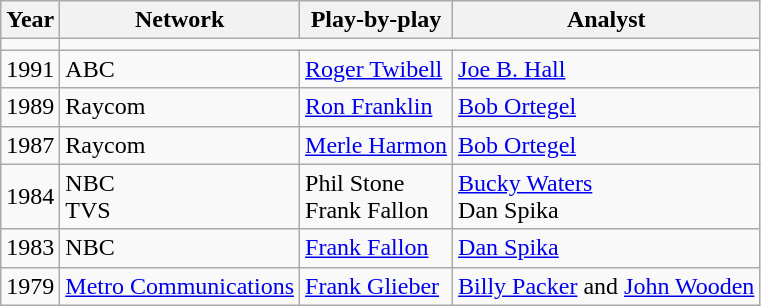<table class="wikitable">
<tr>
<th>Year</th>
<th>Network</th>
<th>Play-by-play</th>
<th>Analyst</th>
</tr>
<tr>
<td></td>
</tr>
<tr>
<td>1991</td>
<td>ABC</td>
<td><a href='#'>Roger Twibell</a></td>
<td><a href='#'>Joe B. Hall</a></td>
</tr>
<tr>
<td>1989</td>
<td>Raycom</td>
<td><a href='#'>Ron Franklin</a></td>
<td><a href='#'>Bob Ortegel</a></td>
</tr>
<tr>
<td>1987</td>
<td>Raycom</td>
<td><a href='#'>Merle Harmon</a></td>
<td><a href='#'>Bob Ortegel</a></td>
</tr>
<tr>
<td>1984</td>
<td>NBC<br>TVS</td>
<td>Phil Stone<br>Frank Fallon</td>
<td><a href='#'>Bucky Waters</a><br>Dan Spika</td>
</tr>
<tr>
<td>1983</td>
<td>NBC</td>
<td><a href='#'>Frank Fallon</a></td>
<td><a href='#'>Dan Spika</a></td>
</tr>
<tr>
<td>1979</td>
<td><a href='#'>Metro Communications</a></td>
<td><a href='#'>Frank Glieber</a></td>
<td><a href='#'>Billy Packer</a> and <a href='#'>John Wooden</a></td>
</tr>
</table>
